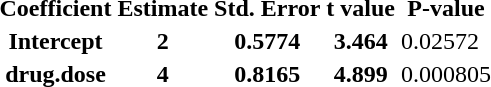<table>
<tr>
<th>Coefficient</th>
<th>Estimate</th>
<th>Std. Error</th>
<th>t value</th>
<th>P-value</th>
</tr>
<tr>
<th>Intercept</th>
<th>2</th>
<th>0.5774</th>
<th>3.464</th>
<td>0.02572</td>
</tr>
<tr>
<th>drug.dose</th>
<th>4</th>
<th>0.8165</th>
<th>4.899</th>
<td>0.000805</td>
</tr>
</table>
